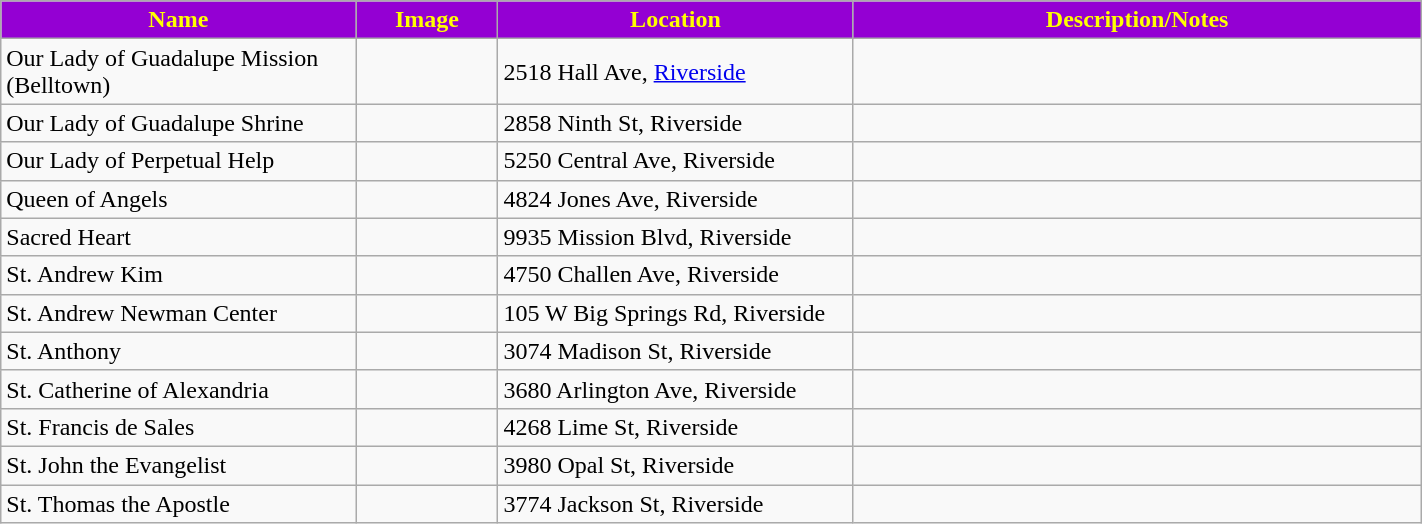<table class="wikitable sortable" style="width:75%">
<tr>
<th style="background:darkviolet; color:yellow;" width="25%"><strong>Name</strong></th>
<th style="background:darkviolet; color:yellow;" width="10%"><strong>Image</strong></th>
<th style="background:darkviolet; color:yellow;" width="25%"><strong>Location</strong></th>
<th style="background:darkviolet; color:yellow;" width="15"><strong>Description/Notes</strong></th>
</tr>
<tr>
<td>Our Lady of Guadalupe Mission (Belltown)</td>
<td></td>
<td>2518 Hall Ave, <a href='#'>Riverside</a></td>
<td></td>
</tr>
<tr>
<td>Our Lady of Guadalupe Shrine</td>
<td></td>
<td>2858 Ninth St, Riverside</td>
<td></td>
</tr>
<tr>
<td>Our Lady of Perpetual Help</td>
<td></td>
<td>5250 Central Ave, Riverside</td>
<td></td>
</tr>
<tr>
<td>Queen of Angels</td>
<td></td>
<td>4824 Jones Ave, Riverside</td>
<td></td>
</tr>
<tr>
<td>Sacred Heart</td>
<td></td>
<td>9935 Mission Blvd, Riverside</td>
<td></td>
</tr>
<tr>
<td>St. Andrew Kim</td>
<td></td>
<td>4750 Challen Ave, Riverside</td>
<td></td>
</tr>
<tr>
<td>St. Andrew Newman Center</td>
<td></td>
<td>105 W Big Springs Rd, Riverside</td>
<td></td>
</tr>
<tr>
<td>St. Anthony</td>
<td></td>
<td>3074 Madison St, Riverside</td>
<td></td>
</tr>
<tr>
<td>St. Catherine of Alexandria</td>
<td></td>
<td>3680 Arlington Ave, Riverside</td>
<td></td>
</tr>
<tr>
<td>St. Francis de Sales</td>
<td></td>
<td>4268 Lime St, Riverside</td>
<td></td>
</tr>
<tr>
<td>St. John the Evangelist</td>
<td></td>
<td>3980 Opal St, Riverside</td>
<td></td>
</tr>
<tr>
<td>St. Thomas the Apostle</td>
<td></td>
<td>3774 Jackson St, Riverside</td>
<td></td>
</tr>
</table>
